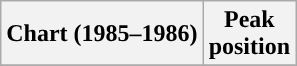<table class="wikitable sortable">
<tr>
<th align="left">Chart (1985–1986)</th>
<th align="center">Peak<br>position</th>
</tr>
<tr>
</tr>
</table>
